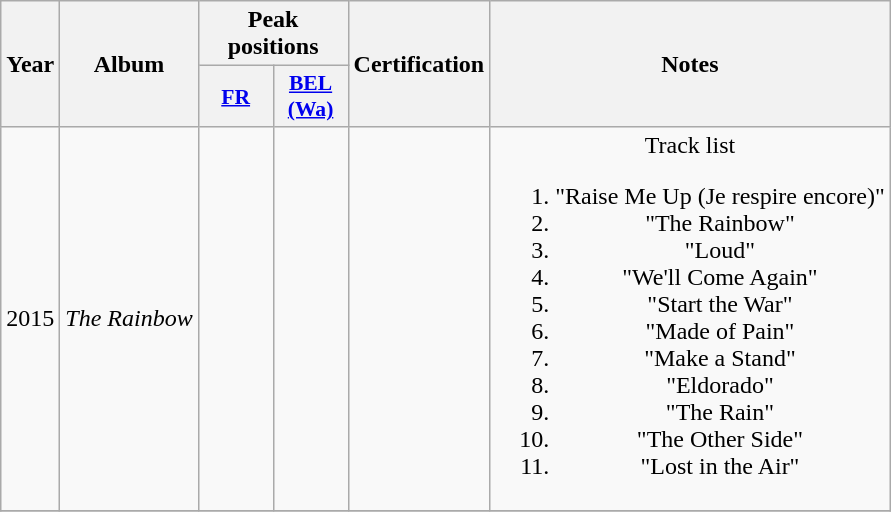<table class="wikitable">
<tr>
<th align="center" rowspan="2">Year</th>
<th align="center" rowspan="2">Album</th>
<th align="center" colspan="2">Peak positions</th>
<th align="center" rowspan="2">Certification</th>
<th align="center" rowspan="2">Notes</th>
</tr>
<tr>
<th scope="col" style="width:3em;font-size:90%;"><a href='#'>FR</a><br></th>
<th scope="col" style="width:3em;font-size:90%;"><a href='#'>BEL <br>(Wa)</a><br></th>
</tr>
<tr>
<td style="text-align:center;">2015</td>
<td><em>The Rainbow</em></td>
<td style="text-align:center;"></td>
<td style="text-align:center;"></td>
<td style="text-align:center;"></td>
<td style="text-align:center;">Track list<br><ol><li>"Raise Me Up (Je respire encore)"</li><li>"The Rainbow"</li><li>"Loud"</li><li>"We'll Come Again"</li><li>"Start the War"</li><li>"Made of Pain"</li><li>"Make a Stand"</li><li>"Eldorado"</li><li>"The Rain"</li><li>"The Other Side"</li><li>"Lost in the Air"</li></ol></td>
</tr>
<tr>
</tr>
</table>
